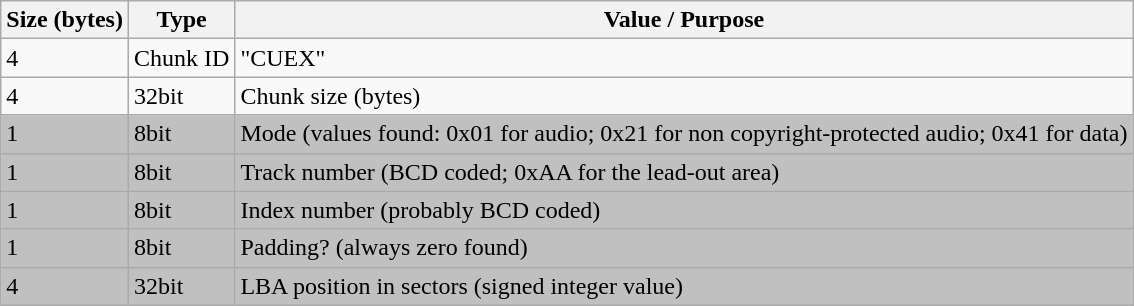<table class="wikitable">
<tr>
<th>Size (bytes)</th>
<th>Type</th>
<th>Value / Purpose</th>
</tr>
<tr>
<td>4</td>
<td>Chunk ID</td>
<td>"CUEX"</td>
</tr>
<tr>
<td>4</td>
<td>32bit</td>
<td>Chunk size (bytes)</td>
</tr>
<tr style="background:silver">
<td>1</td>
<td>8bit</td>
<td>Mode (values found: 0x01 for audio; 0x21 for non copyright-protected audio; 0x41 for data)</td>
</tr>
<tr style="background:silver">
<td>1</td>
<td>8bit</td>
<td>Track number (BCD coded; 0xAA for the lead-out area)</td>
</tr>
<tr style="background:silver">
<td>1</td>
<td>8bit</td>
<td>Index number (probably BCD coded)</td>
</tr>
<tr style="background:silver">
<td>1</td>
<td>8bit</td>
<td>Padding? (always zero found)</td>
</tr>
<tr style="background:silver">
<td>4</td>
<td>32bit</td>
<td>LBA position in sectors (signed integer value)</td>
</tr>
</table>
